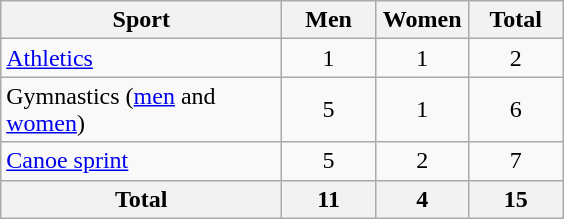<table class="wikitable sortable" style="text-align:center;">
<tr>
<th width=180>Sport</th>
<th width=55>Men</th>
<th width=55>Women</th>
<th width=55>Total</th>
</tr>
<tr>
<td align=left><a href='#'>Athletics</a></td>
<td>1</td>
<td>1</td>
<td>2</td>
</tr>
<tr>
<td align=left>Gymnastics (<a href='#'>men</a> and <a href='#'>women</a>)</td>
<td>5</td>
<td>1</td>
<td>6</td>
</tr>
<tr>
<td align=left><a href='#'>Canoe sprint</a></td>
<td>5</td>
<td>2</td>
<td>7</td>
</tr>
<tr>
<th align=left>Total</th>
<th>11</th>
<th>4</th>
<th>15</th>
</tr>
</table>
